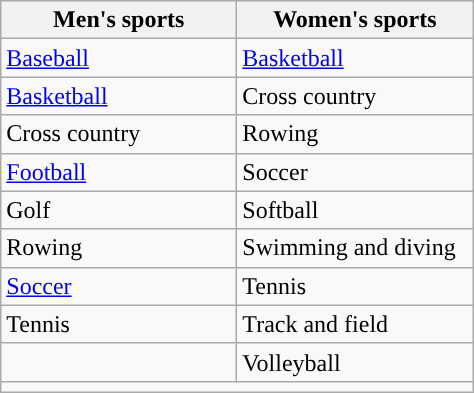<table class="wikitable">
<tr>
<th width=150px>Men's sports</th>
<th width=150px>Women's sports</th>
</tr>
<tr>
<td><a href='#'>Baseball</a></td>
<td><a href='#'>Basketball</a></td>
</tr>
<tr>
<td><a href='#'>Basketball</a></td>
<td>Cross country</td>
</tr>
<tr>
<td>Cross country</td>
<td>Rowing</td>
</tr>
<tr>
<td><a href='#'>Football</a></td>
<td>Soccer</td>
</tr>
<tr>
<td>Golf</td>
<td>Softball</td>
</tr>
<tr>
<td>Rowing</td>
<td>Swimming and diving</td>
</tr>
<tr>
<td><a href='#'>Soccer</a></td>
<td>Tennis</td>
</tr>
<tr>
<td>Tennis</td>
<td>Track and field</td>
</tr>
<tr>
<td></td>
<td>Volleyball</td>
</tr>
<tr>
<td colspan=2></td>
</tr>
</table>
